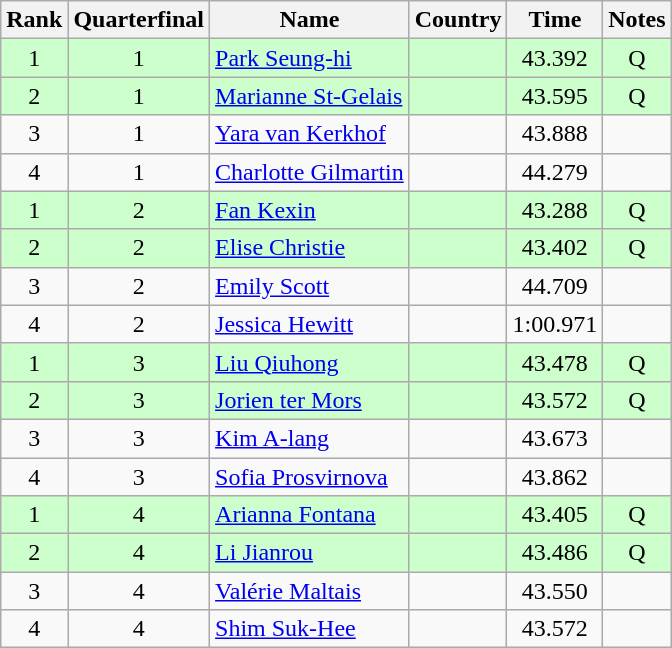<table class="wikitable sortable" style="text-align:center">
<tr>
<th>Rank</th>
<th>Quarterfinal</th>
<th>Name</th>
<th>Country</th>
<th>Time</th>
<th>Notes</th>
</tr>
<tr bgcolor=ccffcc>
<td>1</td>
<td>1</td>
<td align=left><a href='#'>Park Seung-hi</a></td>
<td align=left></td>
<td>43.392</td>
<td>Q</td>
</tr>
<tr bgcolor=ccffcc>
<td>2</td>
<td>1</td>
<td align=left><a href='#'>Marianne St-Gelais</a></td>
<td align=left></td>
<td>43.595</td>
<td>Q</td>
</tr>
<tr>
<td>3</td>
<td>1</td>
<td align=left><a href='#'>Yara van Kerkhof</a></td>
<td align=left></td>
<td>43.888</td>
<td></td>
</tr>
<tr>
<td>4</td>
<td>1</td>
<td align=left><a href='#'>Charlotte Gilmartin</a></td>
<td align=left></td>
<td>44.279</td>
<td></td>
</tr>
<tr bgcolor=ccffcc>
<td>1</td>
<td>2</td>
<td align=left><a href='#'>Fan Kexin</a></td>
<td align=left></td>
<td>43.288</td>
<td>Q</td>
</tr>
<tr bgcolor=ccffcc>
<td>2</td>
<td>2</td>
<td align=left><a href='#'>Elise Christie</a></td>
<td align=left></td>
<td>43.402</td>
<td>Q</td>
</tr>
<tr>
<td>3</td>
<td>2</td>
<td align=left><a href='#'>Emily Scott</a></td>
<td align=left></td>
<td>44.709</td>
<td></td>
</tr>
<tr>
<td>4</td>
<td>2</td>
<td align=left><a href='#'>Jessica Hewitt</a></td>
<td align=left></td>
<td>1:00.971</td>
<td></td>
</tr>
<tr bgcolor=ccffcc>
<td>1</td>
<td>3</td>
<td align=left><a href='#'>Liu Qiuhong</a></td>
<td align=left></td>
<td>43.478</td>
<td>Q</td>
</tr>
<tr bgcolor=ccffcc>
<td>2</td>
<td>3</td>
<td align=left><a href='#'>Jorien ter Mors</a></td>
<td align=left></td>
<td>43.572</td>
<td>Q</td>
</tr>
<tr>
<td>3</td>
<td>3</td>
<td align=left><a href='#'>Kim A-lang</a></td>
<td align=left></td>
<td>43.673</td>
<td></td>
</tr>
<tr>
<td>4</td>
<td>3</td>
<td align=left><a href='#'>Sofia Prosvirnova</a></td>
<td align=left></td>
<td>43.862</td>
<td></td>
</tr>
<tr bgcolor=ccffcc>
<td>1</td>
<td>4</td>
<td align=left><a href='#'>Arianna Fontana</a></td>
<td align=left></td>
<td>43.405</td>
<td>Q</td>
</tr>
<tr bgcolor=ccffcc>
<td>2</td>
<td>4</td>
<td align=left><a href='#'>Li Jianrou</a></td>
<td align=left></td>
<td>43.486</td>
<td>Q</td>
</tr>
<tr>
<td>3</td>
<td>4</td>
<td align=left><a href='#'>Valérie Maltais</a></td>
<td align=left></td>
<td>43.550</td>
<td></td>
</tr>
<tr>
<td>4</td>
<td>4</td>
<td align=left><a href='#'>Shim Suk-Hee</a></td>
<td align=left></td>
<td>43.572</td>
<td></td>
</tr>
</table>
